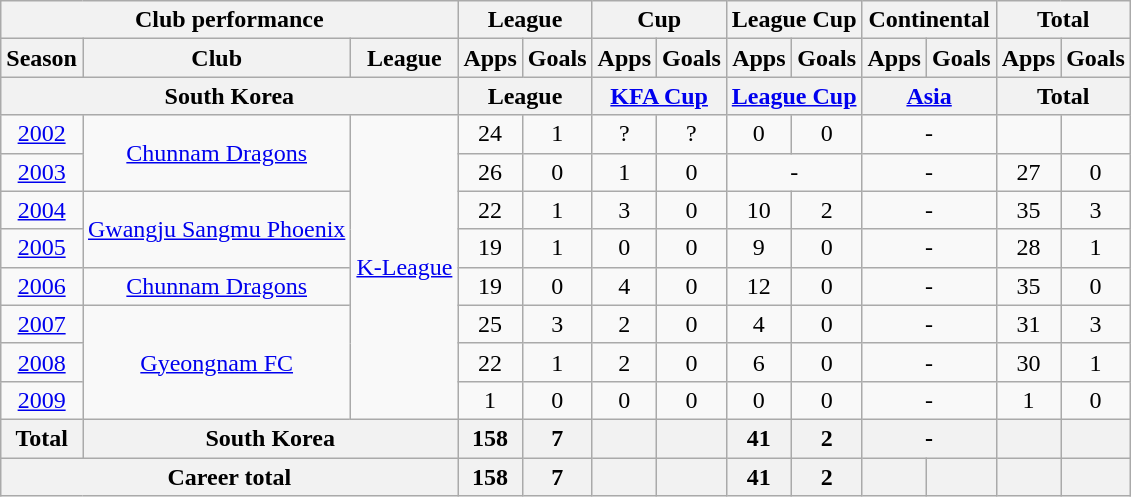<table class="wikitable" style="text-align:center">
<tr>
<th colspan=3>Club performance</th>
<th colspan=2>League</th>
<th colspan=2>Cup</th>
<th colspan=2>League Cup</th>
<th colspan=2>Continental</th>
<th colspan=2>Total</th>
</tr>
<tr>
<th>Season</th>
<th>Club</th>
<th>League</th>
<th>Apps</th>
<th>Goals</th>
<th>Apps</th>
<th>Goals</th>
<th>Apps</th>
<th>Goals</th>
<th>Apps</th>
<th>Goals</th>
<th>Apps</th>
<th>Goals</th>
</tr>
<tr>
<th colspan=3>South Korea</th>
<th colspan=2>League</th>
<th colspan=2><a href='#'>KFA Cup</a></th>
<th colspan=2><a href='#'>League Cup</a></th>
<th colspan=2><a href='#'>Asia</a></th>
<th colspan=2>Total</th>
</tr>
<tr>
<td><a href='#'>2002</a></td>
<td rowspan="2"><a href='#'>Chunnam Dragons</a></td>
<td rowspan="8"><a href='#'>K-League</a></td>
<td>24</td>
<td>1</td>
<td>?</td>
<td>?</td>
<td>0</td>
<td>0</td>
<td colspan="2">-</td>
<td></td>
<td></td>
</tr>
<tr>
<td><a href='#'>2003</a></td>
<td>26</td>
<td>0</td>
<td>1</td>
<td>0</td>
<td colspan="2">-</td>
<td colspan="2">-</td>
<td>27</td>
<td>0</td>
</tr>
<tr>
<td><a href='#'>2004</a></td>
<td rowspan="2"><a href='#'>Gwangju Sangmu Phoenix</a></td>
<td>22</td>
<td>1</td>
<td>3</td>
<td>0</td>
<td>10</td>
<td>2</td>
<td colspan="2">-</td>
<td>35</td>
<td>3</td>
</tr>
<tr>
<td><a href='#'>2005</a></td>
<td>19</td>
<td>1</td>
<td>0</td>
<td>0</td>
<td>9</td>
<td>0</td>
<td colspan="2">-</td>
<td>28</td>
<td>1</td>
</tr>
<tr>
<td><a href='#'>2006</a></td>
<td><a href='#'>Chunnam Dragons</a></td>
<td>19</td>
<td>0</td>
<td>4</td>
<td>0</td>
<td>12</td>
<td>0</td>
<td colspan="2">-</td>
<td>35</td>
<td>0</td>
</tr>
<tr>
<td><a href='#'>2007</a></td>
<td rowspan="3"><a href='#'>Gyeongnam FC</a></td>
<td>25</td>
<td>3</td>
<td>2</td>
<td>0</td>
<td>4</td>
<td>0</td>
<td colspan="2">-</td>
<td>31</td>
<td>3</td>
</tr>
<tr>
<td><a href='#'>2008</a></td>
<td>22</td>
<td>1</td>
<td>2</td>
<td>0</td>
<td>6</td>
<td>0</td>
<td colspan="2">-</td>
<td>30</td>
<td>1</td>
</tr>
<tr>
<td><a href='#'>2009</a></td>
<td>1</td>
<td>0</td>
<td>0</td>
<td>0</td>
<td>0</td>
<td>0</td>
<td colspan="2">-</td>
<td>1</td>
<td>0</td>
</tr>
<tr>
<th rowspan=1>Total</th>
<th colspan=2>South Korea</th>
<th>158</th>
<th>7</th>
<th></th>
<th></th>
<th>41</th>
<th>2</th>
<th colspan="2">-</th>
<th></th>
<th></th>
</tr>
<tr>
<th colspan=3>Career total</th>
<th>158</th>
<th>7</th>
<th></th>
<th></th>
<th>41</th>
<th>2</th>
<th></th>
<th></th>
<th></th>
<th></th>
</tr>
</table>
